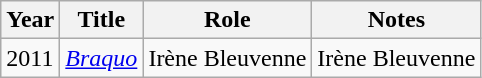<table class="wikitable sortable">
<tr>
<th>Year</th>
<th>Title</th>
<th>Role</th>
<th class="unsortable">Notes</th>
</tr>
<tr>
<td>2011</td>
<td><em><a href='#'>Braquo</a></em></td>
<td>Irène Bleuvenne</td>
<td>Irène Bleuvenne</td>
</tr>
</table>
